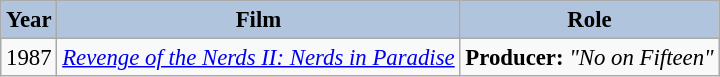<table class="wikitable" style="font-size:95%;">
<tr>
<th style="background:#B0C4DE;">Year</th>
<th style="background:#B0C4DE;">Film</th>
<th style="background:#B0C4DE;">Role</th>
</tr>
<tr>
<td>1987</td>
<td><em><a href='#'>Revenge of the Nerds II: Nerds in Paradise</a></em></td>
<td><strong>Producer:</strong> <em>"No on Fifteen"</em></td>
</tr>
</table>
